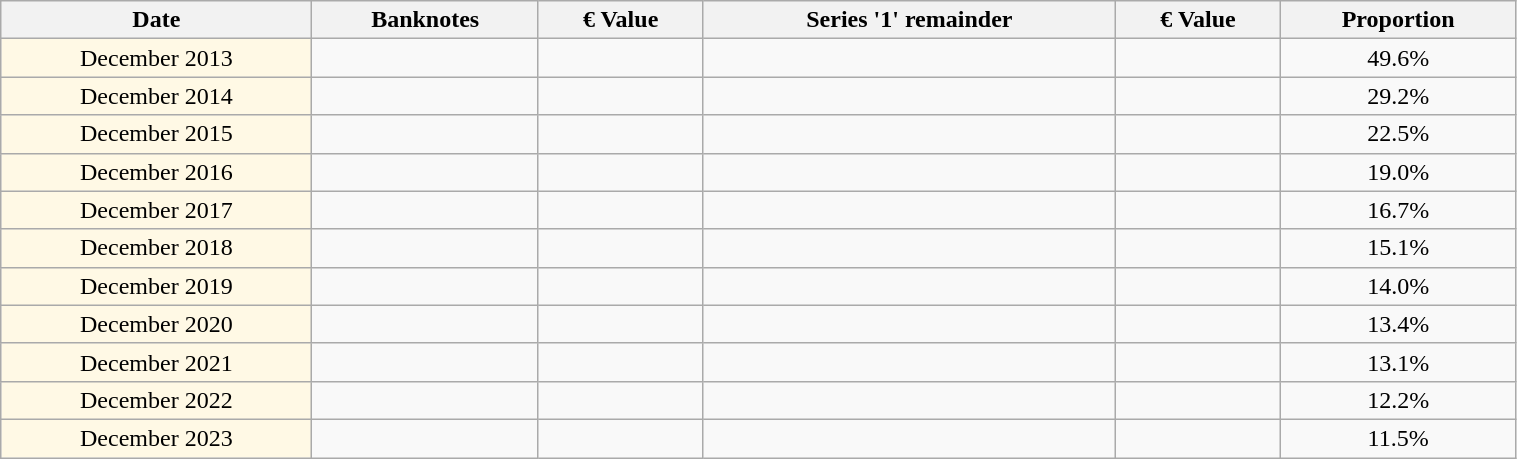<table class="wikitable" style="border-collapse:collapse" width="80%">
<tr>
<th scope="col">Date</th>
<th scope="col">Banknotes</th>
<th scope="col">€ Value</th>
<th scope="col">Series '1' remainder</th>
<th scope="col">€ Value</th>
<th scope="col">Proportion</th>
</tr>
<tr align="center">
<td style="background-color:#FFF9E5;">December 2013</td>
<td></td>
<td></td>
<td></td>
<td></td>
<td>49.6%</td>
</tr>
<tr align="center">
<td style="background-color:#FFF9E5;">December 2014</td>
<td></td>
<td></td>
<td></td>
<td></td>
<td>29.2%</td>
</tr>
<tr align="center">
<td style="background-color:#FFF9E5;">December 2015</td>
<td></td>
<td></td>
<td></td>
<td></td>
<td>22.5%</td>
</tr>
<tr align="center">
<td style="background-color:#FFF9E5;">December 2016</td>
<td></td>
<td></td>
<td></td>
<td></td>
<td>19.0%</td>
</tr>
<tr align="center">
<td style="background-color:#FFF9E5;">December 2017</td>
<td></td>
<td></td>
<td></td>
<td></td>
<td>16.7%</td>
</tr>
<tr align="center">
<td style="background-color:#FFF9E5;">December 2018</td>
<td></td>
<td></td>
<td></td>
<td></td>
<td>15.1%</td>
</tr>
<tr align="center">
<td style="background-color:#FFF9E5;">December 2019</td>
<td></td>
<td></td>
<td></td>
<td></td>
<td>14.0%</td>
</tr>
<tr align="center">
<td style="background-color:#FFF9E5;">December 2020</td>
<td></td>
<td></td>
<td></td>
<td></td>
<td>13.4%</td>
</tr>
<tr align="center">
<td style="background-color:#FFF9E5;">December 2021</td>
<td></td>
<td></td>
<td></td>
<td></td>
<td>13.1%</td>
</tr>
<tr align="center">
<td style="background-color:#FFF9E5;">December 2022</td>
<td></td>
<td></td>
<td></td>
<td></td>
<td>12.2%</td>
</tr>
<tr align="center">
<td style="background-color:#FFF9E5;">December 2023</td>
<td></td>
<td></td>
<td></td>
<td></td>
<td>11.5%</td>
</tr>
</table>
